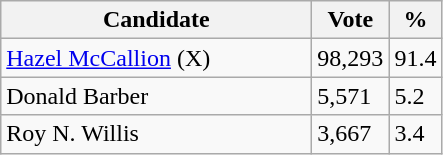<table class="wikitable">
<tr>
<th bgcolor="#DDDDFF" width="200px">Candidate</th>
<th bgcolor="#DDDDFF">Vote</th>
<th bgcolor="#DDDDFF">%</th>
</tr>
<tr>
<td><a href='#'>Hazel McCallion</a> (X)</td>
<td>98,293</td>
<td>91.4</td>
</tr>
<tr>
<td>Donald Barber</td>
<td>5,571</td>
<td>5.2</td>
</tr>
<tr>
<td>Roy N. Willis</td>
<td>3,667</td>
<td>3.4</td>
</tr>
</table>
